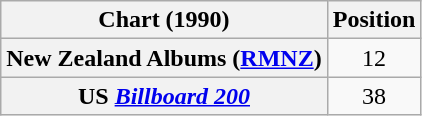<table class="wikitable plainrowheaders" style="text-align:center">
<tr>
<th scope="col">Chart (1990)</th>
<th scope="col">Position</th>
</tr>
<tr>
<th scope="row">New Zealand Albums (<a href='#'>RMNZ</a>)</th>
<td>12</td>
</tr>
<tr>
<th scope="row">US <em><a href='#'>Billboard 200</a></em></th>
<td>38</td>
</tr>
</table>
